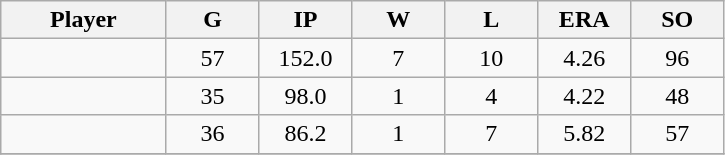<table class="wikitable sortable">
<tr>
<th bgcolor="#DDDDFF" width="16%">Player</th>
<th bgcolor="#DDDDFF" width="9%">G</th>
<th bgcolor="#DDDDFF" width="9%">IP</th>
<th bgcolor="#DDDDFF" width="9%">W</th>
<th bgcolor="#DDDDFF" width="9%">L</th>
<th bgcolor="#DDDDFF" width="9%">ERA</th>
<th bgcolor="#DDDDFF" width="9%">SO</th>
</tr>
<tr align="center">
<td></td>
<td>57</td>
<td>152.0</td>
<td>7</td>
<td>10</td>
<td>4.26</td>
<td>96</td>
</tr>
<tr align="center">
<td></td>
<td>35</td>
<td>98.0</td>
<td>1</td>
<td>4</td>
<td>4.22</td>
<td>48</td>
</tr>
<tr align="center">
<td></td>
<td>36</td>
<td>86.2</td>
<td>1</td>
<td>7</td>
<td>5.82</td>
<td>57</td>
</tr>
<tr align="center">
</tr>
</table>
